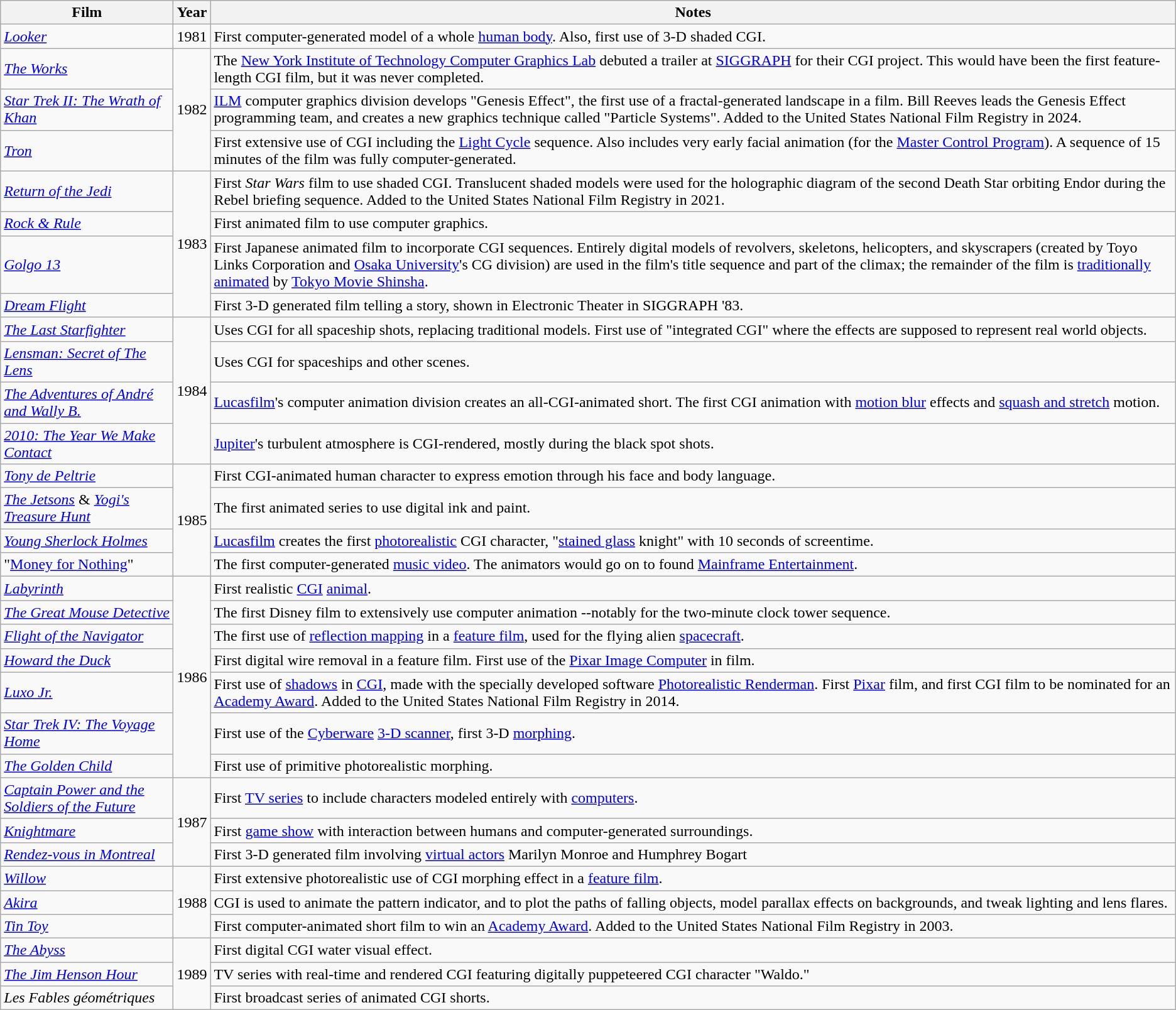<table class="wikitable">
<tr>
<th>Film</th>
<th>Year</th>
<th>Notes</th>
</tr>
<tr>
<td><em><a href='#'>Looker</a></em></td>
<td align="center">1981</td>
<td>First computer-generated model of a whole <a href='#'>human body</a>. Also, first use of 3-D shaded CGI.</td>
</tr>
<tr>
<td><em><a href='#'>The Works</a></em></td>
<td rowspan=3 align="center">1982</td>
<td>The <a href='#'>New York Institute of Technology Computer Graphics Lab</a> debuted a trailer at <a href='#'>SIGGRAPH</a> for their CGI project. This would have been the first feature-length CGI film, but it was never completed.</td>
</tr>
<tr>
<td><em><a href='#'>Star Trek II: The Wrath of Khan</a></em></td>
<td><a href='#'>ILM</a> computer graphics division develops "Genesis Effect", the first use of a fractal-generated landscape in a film. Bill Reeves leads the Genesis Effect programming team, and creates a new graphics technique called "Particle Systems". Added to the United States National Film Registry in 2024.</td>
</tr>
<tr>
<td><em><a href='#'>Tron</a></em></td>
<td>First extensive use of CGI including the <a href='#'>Light Cycle</a> sequence. Also includes very early facial animation (for the <a href='#'>Master Control Program</a>). A sequence of 15 minutes of the film was fully computer-generated.</td>
</tr>
<tr>
<td><em><a href='#'>Return of the Jedi</a></em></td>
<td rowspan=4 align="center">1983</td>
<td>First <em>Star Wars</em> film to use shaded CGI. Translucent shaded models were used for the holographic diagram of the second Death Star orbiting Endor during the Rebel briefing sequence. Added to the United States National Film Registry in 2021.</td>
</tr>
<tr>
<td><em><a href='#'>Rock & Rule</a></em></td>
<td>First animated film to use computer graphics.</td>
</tr>
<tr>
<td><em><a href='#'>Golgo 13</a></em></td>
<td>First Japanese animated film to incorporate CGI sequences. Entirely digital models of revolvers, skeletons, helicopters, and skyscrapers (created by Toyo Links Corporation and <a href='#'>Osaka University</a>'s CG division) are used in the film's title sequence and part of the climax; the remainder of the film is <a href='#'>traditionally animated</a> by <a href='#'>Tokyo Movie Shinsha</a>.</td>
</tr>
<tr>
<td><em><a href='#'>Dream Flight</a></em></td>
<td>First 3-D generated film telling a story, shown in Electronic Theater in SIGGRAPH '83.</td>
</tr>
<tr>
<td><em><a href='#'>The Last Starfighter</a></em></td>
<td rowspan=4 align="center">1984</td>
<td>Uses CGI for all spaceship shots, replacing traditional models. First use of "integrated CGI" where the effects are supposed to represent real world objects.</td>
</tr>
<tr>
<td><em><a href='#'>Lensman: Secret of The Lens</a></em></td>
<td>Uses CGI for spaceships and other scenes.</td>
</tr>
<tr>
<td><em><a href='#'>The Adventures of André and Wally B.</a></em></td>
<td><a href='#'>Lucasfilm</a>'s computer animation division creates an all-CGI-animated short. The first CGI animation with <a href='#'>motion blur</a> effects and <a href='#'>squash and stretch</a> motion.</td>
</tr>
<tr>
<td><em><a href='#'>2010: The Year We Make Contact</a></em></td>
<td><a href='#'>Jupiter</a>'s turbulent atmosphere is CGI-rendered, mostly during the black spot shots.</td>
</tr>
<tr>
<td><em><a href='#'>Tony de Peltrie</a></em></td>
<td rowspan=4 align="center">1985</td>
<td>First CGI-animated human character to express emotion through his face and body language.</td>
</tr>
<tr>
<td><em><a href='#'>The Jetsons</a></em> & <em><a href='#'>Yogi's Treasure Hunt</a></em></td>
<td>The first animated series to use digital ink and paint.</td>
</tr>
<tr>
<td><em><a href='#'>Young Sherlock Holmes</a></em></td>
<td><a href='#'>Lucasfilm</a> creates the first <a href='#'>photorealistic</a> CGI character, "<a href='#'>stained glass</a> knight" with 10 seconds of screentime.</td>
</tr>
<tr>
<td>"<a href='#'>Money for Nothing</a>"</td>
<td>The first computer-generated <a href='#'>music video</a>. The animators would go on to found <a href='#'>Mainframe Entertainment</a>.</td>
</tr>
<tr>
<td><em><a href='#'>Labyrinth</a></em></td>
<td rowspan=7 align="center">1986</td>
<td>First realistic <a href='#'>CGI</a> <a href='#'>animal</a>.</td>
</tr>
<tr>
<td><em><a href='#'>The Great Mouse Detective</a></em></td>
<td>The first Disney film to extensively use computer animation --notably for the two-minute clock tower sequence.</td>
</tr>
<tr>
<td><em><a href='#'>Flight of the Navigator</a></em></td>
<td>The first use of <a href='#'>reflection mapping</a> in a <a href='#'>feature film</a>, used for the flying alien <a href='#'>spacecraft</a>.</td>
</tr>
<tr>
<td><em><a href='#'>Howard the Duck</a></em></td>
<td>First digital wire removal in a feature film. First use of the <a href='#'>Pixar Image Computer</a> in film.</td>
</tr>
<tr>
<td><em><a href='#'>Luxo Jr.</a></em></td>
<td>First use of <a href='#'>shadows</a> in <a href='#'>CGI</a>, made with the specially developed software <a href='#'>Photorealistic Renderman</a>. First <a href='#'>Pixar</a> film, and first CGI film to be nominated for an <a href='#'>Academy Award</a>. Added to the United States National Film Registry in 2014.</td>
</tr>
<tr>
<td><em><a href='#'>Star Trek IV: The Voyage Home</a></em></td>
<td>First use of the <a href='#'>Cyberware</a> <a href='#'>3-D scanner</a>, first 3-D <a href='#'>morphing</a>.</td>
</tr>
<tr>
<td><em><a href='#'>The Golden Child</a></em></td>
<td>First use of primitive photorealistic morphing.</td>
</tr>
<tr>
<td><em><a href='#'>Captain Power and the Soldiers of the Future</a></em></td>
<td rowspan=3 align="center">1987</td>
<td>First <a href='#'>TV series</a> to include characters modeled entirely with <a href='#'>computers</a>.</td>
</tr>
<tr>
<td><em><a href='#'>Knightmare</a></em></td>
<td>First <a href='#'>game show</a> with interaction between humans and computer-generated surroundings.</td>
</tr>
<tr>
<td><em><a href='#'>Rendez-vous in Montreal</a></em></td>
<td>First 3-D generated film involving <a href='#'>virtual actors</a> Marilyn Monroe and Humphrey Bogart</td>
</tr>
<tr>
<td><em><a href='#'>Willow</a></em></td>
<td rowspan=3 align="center">1988</td>
<td>First extensive photorealistic use of CGI morphing effect in a <a href='#'>feature film</a>.</td>
</tr>
<tr>
<td><em><a href='#'>Akira</a></em></td>
<td>CGI is used to animate the pattern indicator, and to plot the paths of falling objects, model parallax effects on backgrounds, and tweak lighting and lens flares.</td>
</tr>
<tr>
<td><em><a href='#'>Tin Toy</a></em></td>
<td>First computer-animated short film to win an <a href='#'>Academy Award</a>. Added to the United States National Film Registry in 2003.</td>
</tr>
<tr>
<td><em><a href='#'>The Abyss</a></em></td>
<td rowspan=3 align="center">1989</td>
<td>First digital CGI water visual effect.</td>
</tr>
<tr>
<td><em><a href='#'>The Jim Henson Hour</a></em></td>
<td>TV series with real-time and rendered CGI featuring digitally puppeteered CGI character "Waldo."</td>
</tr>
<tr>
<td><em>Les Fables géométriques</em></td>
<td>First broadcast series of animated CGI shorts.</td>
</tr>
</table>
